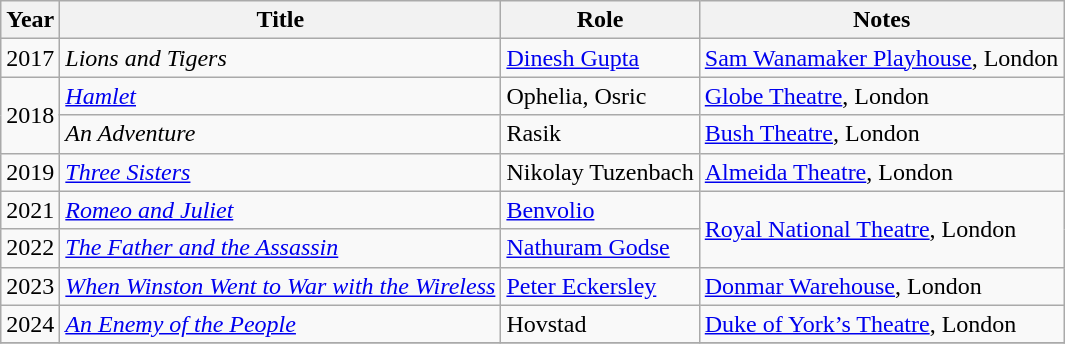<table class="wikitable sortable">
<tr>
<th>Year</th>
<th>Title</th>
<th>Role</th>
<th class="unsortable">Notes</th>
</tr>
<tr>
<td>2017</td>
<td><em>Lions and Tigers</em></td>
<td><a href='#'>Dinesh Gupta</a></td>
<td><a href='#'>Sam Wanamaker Playhouse</a>, London</td>
</tr>
<tr>
<td rowspan="2">2018</td>
<td><em><a href='#'>Hamlet</a></em></td>
<td>Ophelia, Osric</td>
<td><a href='#'>Globe Theatre</a>, London</td>
</tr>
<tr>
<td><em>An Adventure</em></td>
<td>Rasik</td>
<td><a href='#'>Bush Theatre</a>, London</td>
</tr>
<tr>
<td>2019</td>
<td><em><a href='#'>Three Sisters</a></em></td>
<td>Nikolay Tuzenbach</td>
<td><a href='#'>Almeida Theatre</a>, London</td>
</tr>
<tr>
<td>2021</td>
<td><em><a href='#'>Romeo and Juliet</a></em></td>
<td><a href='#'>Benvolio</a></td>
<td rowspan="2"><a href='#'>Royal National Theatre</a>, London</td>
</tr>
<tr>
<td>2022</td>
<td><em><a href='#'>The Father and the Assassin</a></em></td>
<td><a href='#'>Nathuram Godse</a></td>
</tr>
<tr>
<td>2023</td>
<td><em><a href='#'>When Winston Went to War with the Wireless</a></em></td>
<td><a href='#'>Peter Eckersley</a></td>
<td><a href='#'>Donmar Warehouse</a>, London</td>
</tr>
<tr>
<td>2024</td>
<td><em><a href='#'>An Enemy of the People</a></em></td>
<td>Hovstad</td>
<td><a href='#'>Duke of York’s Theatre</a>, London</td>
</tr>
<tr>
</tr>
</table>
